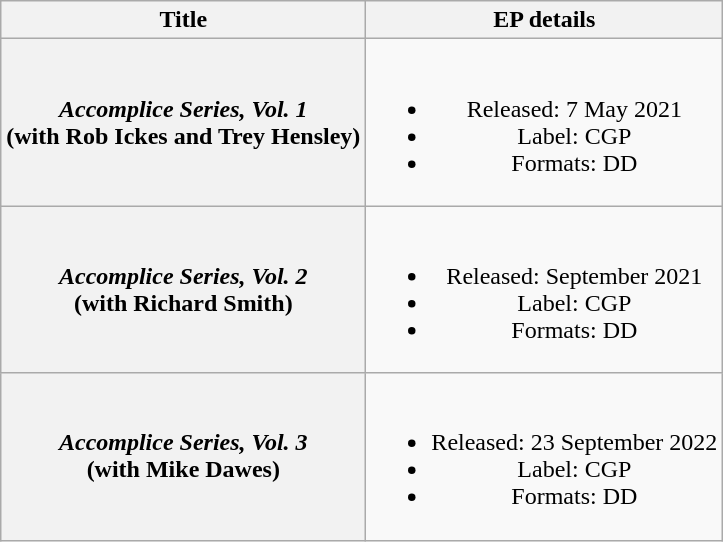<table class="wikitable plainrowheaders" style="text-align:center;" border="1">
<tr>
<th scope="col">Title</th>
<th scope="col">EP details</th>
</tr>
<tr>
<th scope="row"><em>Accomplice Series, Vol. 1</em> <br>(with Rob Ickes and Trey Hensley)</th>
<td><br><ul><li>Released: 7 May 2021</li><li>Label: CGP</li><li>Formats: DD</li></ul></td>
</tr>
<tr>
<th scope="row"><em>Accomplice Series, Vol. 2</em> <br>(with Richard Smith)</th>
<td><br><ul><li>Released: September 2021</li><li>Label: CGP</li><li>Formats: DD</li></ul></td>
</tr>
<tr>
<th scope="row"><em>Accomplice Series, Vol. 3</em> <br>(with Mike Dawes)</th>
<td><br><ul><li>Released: 23 September 2022</li><li>Label: CGP</li><li>Formats: DD</li></ul></td>
</tr>
</table>
